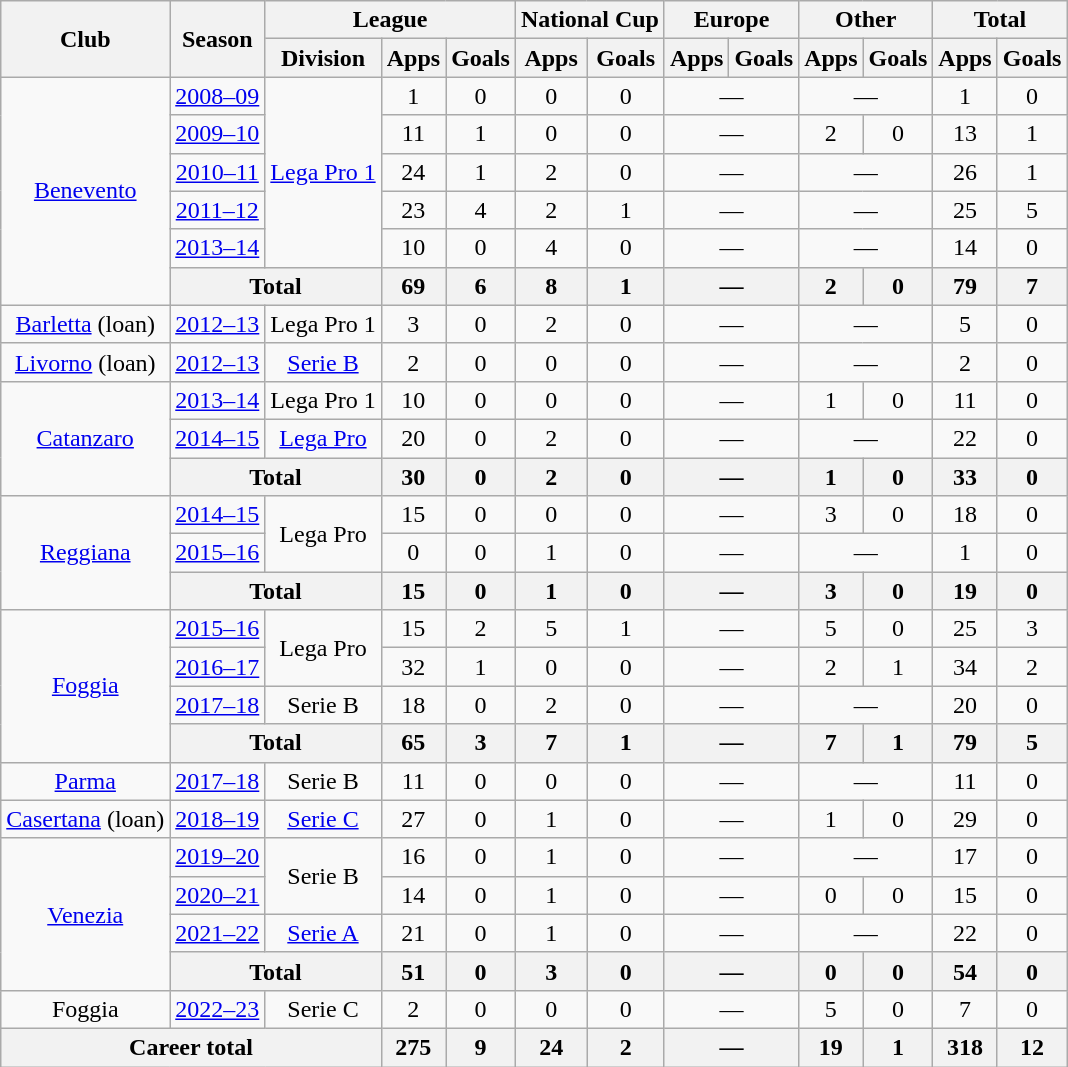<table class="wikitable" style="text-align:center">
<tr>
<th rowspan="2">Club</th>
<th rowspan="2">Season</th>
<th colspan="3">League</th>
<th colspan="2">National Cup</th>
<th colspan="2">Europe</th>
<th colspan="2">Other</th>
<th colspan="2">Total</th>
</tr>
<tr>
<th>Division</th>
<th>Apps</th>
<th>Goals</th>
<th>Apps</th>
<th>Goals</th>
<th>Apps</th>
<th>Goals</th>
<th>Apps</th>
<th>Goals</th>
<th>Apps</th>
<th>Goals</th>
</tr>
<tr>
<td rowspan="6"><a href='#'>Benevento</a></td>
<td><a href='#'>2008–09</a></td>
<td rowspan="5"><a href='#'>Lega Pro 1</a></td>
<td>1</td>
<td>0</td>
<td>0</td>
<td>0</td>
<td colspan="2">—</td>
<td colspan="2">—</td>
<td>1</td>
<td>0</td>
</tr>
<tr>
<td><a href='#'>2009–10</a></td>
<td>11</td>
<td>1</td>
<td>0</td>
<td>0</td>
<td colspan="2">—</td>
<td>2</td>
<td>0</td>
<td>13</td>
<td>1</td>
</tr>
<tr>
<td><a href='#'>2010–11</a></td>
<td>24</td>
<td>1</td>
<td>2</td>
<td>0</td>
<td colspan="2">—</td>
<td colspan="2">—</td>
<td>26</td>
<td>1</td>
</tr>
<tr>
<td><a href='#'>2011–12</a></td>
<td>23</td>
<td>4</td>
<td>2</td>
<td>1</td>
<td colspan="2">—</td>
<td colspan="2">—</td>
<td>25</td>
<td>5</td>
</tr>
<tr>
<td><a href='#'>2013–14</a></td>
<td>10</td>
<td>0</td>
<td>4</td>
<td>0</td>
<td colspan="2">—</td>
<td colspan="2">—</td>
<td>14</td>
<td>0</td>
</tr>
<tr>
<th colspan="2">Total</th>
<th>69</th>
<th>6</th>
<th>8</th>
<th>1</th>
<th colspan="2">—</th>
<th>2</th>
<th>0</th>
<th>79</th>
<th>7</th>
</tr>
<tr>
<td><a href='#'>Barletta</a> (loan)</td>
<td><a href='#'>2012–13</a></td>
<td>Lega Pro 1</td>
<td>3</td>
<td>0</td>
<td>2</td>
<td>0</td>
<td colspan="2">—</td>
<td colspan="2">—</td>
<td>5</td>
<td>0</td>
</tr>
<tr>
<td><a href='#'>Livorno</a> (loan)</td>
<td><a href='#'>2012–13</a></td>
<td><a href='#'>Serie B</a></td>
<td>2</td>
<td>0</td>
<td>0</td>
<td>0</td>
<td colspan="2">—</td>
<td colspan="2">—</td>
<td>2</td>
<td>0</td>
</tr>
<tr>
<td rowspan="3"><a href='#'>Catanzaro</a></td>
<td><a href='#'>2013–14</a></td>
<td>Lega Pro 1</td>
<td>10</td>
<td>0</td>
<td>0</td>
<td>0</td>
<td colspan="2">—</td>
<td>1</td>
<td>0</td>
<td>11</td>
<td>0</td>
</tr>
<tr>
<td><a href='#'>2014–15</a></td>
<td><a href='#'>Lega Pro</a></td>
<td>20</td>
<td>0</td>
<td>2</td>
<td>0</td>
<td colspan="2">—</td>
<td colspan="2">—</td>
<td>22</td>
<td>0</td>
</tr>
<tr>
<th colspan="2">Total</th>
<th>30</th>
<th>0</th>
<th>2</th>
<th>0</th>
<th colspan="2">—</th>
<th>1</th>
<th>0</th>
<th>33</th>
<th>0</th>
</tr>
<tr>
<td rowspan="3"><a href='#'>Reggiana</a></td>
<td><a href='#'>2014–15</a></td>
<td rowspan="2">Lega Pro</td>
<td>15</td>
<td>0</td>
<td>0</td>
<td>0</td>
<td colspan="2">—</td>
<td>3</td>
<td>0</td>
<td>18</td>
<td>0</td>
</tr>
<tr>
<td><a href='#'>2015–16</a></td>
<td>0</td>
<td>0</td>
<td>1</td>
<td>0</td>
<td colspan="2">—</td>
<td colspan="2">—</td>
<td>1</td>
<td>0</td>
</tr>
<tr>
<th colspan="2">Total</th>
<th>15</th>
<th>0</th>
<th>1</th>
<th>0</th>
<th colspan="2">—</th>
<th>3</th>
<th>0</th>
<th>19</th>
<th>0</th>
</tr>
<tr>
<td rowspan="4"><a href='#'>Foggia</a></td>
<td><a href='#'>2015–16</a></td>
<td rowspan="2">Lega Pro</td>
<td>15</td>
<td>2</td>
<td>5</td>
<td>1</td>
<td colspan="2">—</td>
<td>5</td>
<td>0</td>
<td>25</td>
<td>3</td>
</tr>
<tr>
<td><a href='#'>2016–17</a></td>
<td>32</td>
<td>1</td>
<td>0</td>
<td>0</td>
<td colspan="2">—</td>
<td>2</td>
<td>1</td>
<td>34</td>
<td>2</td>
</tr>
<tr>
<td><a href='#'>2017–18</a></td>
<td>Serie B</td>
<td>18</td>
<td>0</td>
<td>2</td>
<td>0</td>
<td colspan="2">—</td>
<td colspan="2">—</td>
<td>20</td>
<td>0</td>
</tr>
<tr>
<th colspan="2">Total</th>
<th>65</th>
<th>3</th>
<th>7</th>
<th>1</th>
<th colspan="2">—</th>
<th>7</th>
<th>1</th>
<th>79</th>
<th>5</th>
</tr>
<tr>
<td><a href='#'>Parma</a></td>
<td><a href='#'>2017–18</a></td>
<td>Serie B</td>
<td>11</td>
<td>0</td>
<td>0</td>
<td>0</td>
<td colspan="2">—</td>
<td colspan="2">—</td>
<td>11</td>
<td>0</td>
</tr>
<tr>
<td><a href='#'>Casertana</a> (loan)</td>
<td><a href='#'>2018–19</a></td>
<td><a href='#'>Serie C</a></td>
<td>27</td>
<td>0</td>
<td>1</td>
<td>0</td>
<td colspan="2">—</td>
<td>1</td>
<td>0</td>
<td>29</td>
<td>0</td>
</tr>
<tr>
<td rowspan="4"><a href='#'>Venezia</a></td>
<td><a href='#'>2019–20</a></td>
<td rowspan="2">Serie B</td>
<td>16</td>
<td>0</td>
<td>1</td>
<td>0</td>
<td colspan="2">—</td>
<td colspan="2">—</td>
<td>17</td>
<td>0</td>
</tr>
<tr>
<td><a href='#'>2020–21</a></td>
<td>14</td>
<td>0</td>
<td>1</td>
<td>0</td>
<td colspan="2">—</td>
<td>0</td>
<td>0</td>
<td>15</td>
<td>0</td>
</tr>
<tr>
<td><a href='#'>2021–22</a></td>
<td><a href='#'>Serie A</a></td>
<td>21</td>
<td>0</td>
<td>1</td>
<td>0</td>
<td colspan="2">—</td>
<td colspan="2">—</td>
<td>22</td>
<td>0</td>
</tr>
<tr>
<th colspan="2">Total</th>
<th>51</th>
<th>0</th>
<th>3</th>
<th>0</th>
<th colspan="2">—</th>
<th>0</th>
<th>0</th>
<th>54</th>
<th>0</th>
</tr>
<tr>
<td>Foggia</td>
<td><a href='#'>2022–23</a></td>
<td>Serie C</td>
<td>2</td>
<td>0</td>
<td>0</td>
<td>0</td>
<td colspan="2">—</td>
<td>5</td>
<td>0</td>
<td>7</td>
<td>0</td>
</tr>
<tr>
<th colspan="3">Career total</th>
<th>275</th>
<th>9</th>
<th>24</th>
<th>2</th>
<th colspan="2">—</th>
<th>19</th>
<th>1</th>
<th>318</th>
<th>12</th>
</tr>
</table>
